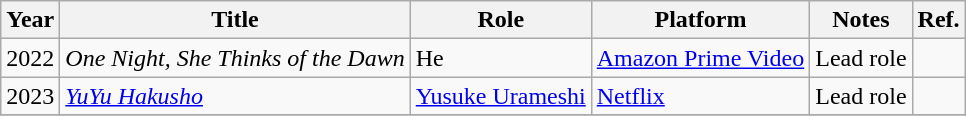<table class="wikitable">
<tr>
<th>Year</th>
<th>Title</th>
<th>Role</th>
<th>Platform</th>
<th>Notes</th>
<th>Ref.</th>
</tr>
<tr>
<td>2022</td>
<td><em>One Night, She Thinks of the Dawn</em></td>
<td>He</td>
<td><a href='#'>Amazon Prime Video</a></td>
<td>Lead role</td>
<td></td>
</tr>
<tr>
<td>2023</td>
<td><em><a href='#'>YuYu Hakusho</a></em></td>
<td><a href='#'>Yusuke Urameshi</a></td>
<td><a href='#'>Netflix</a></td>
<td>Lead role</td>
<td></td>
</tr>
<tr>
</tr>
</table>
